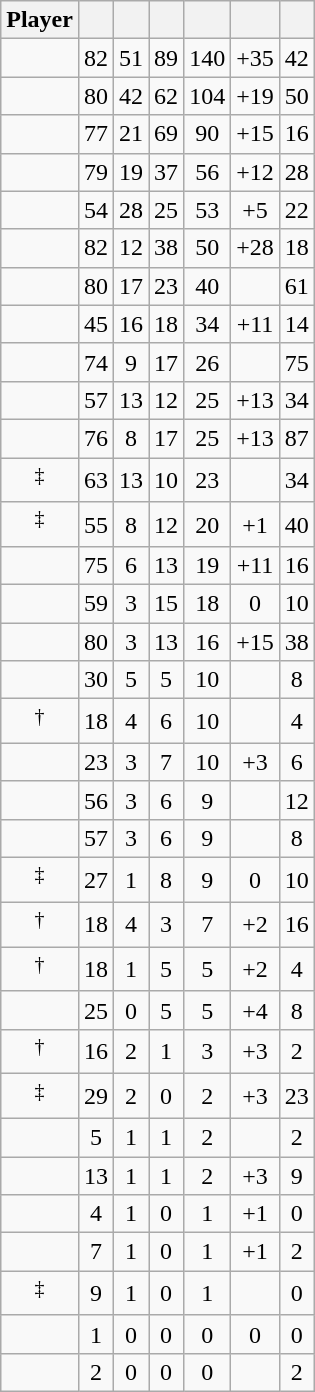<table class="wikitable sortable" style="text-align:center;">
<tr>
<th>Player</th>
<th></th>
<th></th>
<th></th>
<th></th>
<th data-sort-type="number"></th>
<th></th>
</tr>
<tr>
<td></td>
<td>82</td>
<td>51</td>
<td>89</td>
<td>140</td>
<td>+35</td>
<td>42</td>
</tr>
<tr>
<td></td>
<td>80</td>
<td>42</td>
<td>62</td>
<td>104</td>
<td>+19</td>
<td>50</td>
</tr>
<tr>
<td></td>
<td>77</td>
<td>21</td>
<td>69</td>
<td>90</td>
<td>+15</td>
<td>16</td>
</tr>
<tr>
<td></td>
<td>79</td>
<td>19</td>
<td>37</td>
<td>56</td>
<td>+12</td>
<td>28</td>
</tr>
<tr>
<td></td>
<td>54</td>
<td>28</td>
<td>25</td>
<td>53</td>
<td>+5</td>
<td>22</td>
</tr>
<tr>
<td></td>
<td>82</td>
<td>12</td>
<td>38</td>
<td>50</td>
<td>+28</td>
<td>18</td>
</tr>
<tr>
<td></td>
<td>80</td>
<td>17</td>
<td>23</td>
<td>40</td>
<td></td>
<td>61</td>
</tr>
<tr>
<td></td>
<td>45</td>
<td>16</td>
<td>18</td>
<td>34</td>
<td>+11</td>
<td>14</td>
</tr>
<tr>
<td></td>
<td>74</td>
<td>9</td>
<td>17</td>
<td>26</td>
<td></td>
<td>75</td>
</tr>
<tr>
<td></td>
<td>57</td>
<td>13</td>
<td>12</td>
<td>25</td>
<td>+13</td>
<td>34</td>
</tr>
<tr>
<td></td>
<td>76</td>
<td>8</td>
<td>17</td>
<td>25</td>
<td>+13</td>
<td>87</td>
</tr>
<tr>
<td><sup>‡</sup></td>
<td>63</td>
<td>13</td>
<td>10</td>
<td>23</td>
<td></td>
<td>34</td>
</tr>
<tr>
<td><sup>‡</sup></td>
<td>55</td>
<td>8</td>
<td>12</td>
<td>20</td>
<td>+1</td>
<td>40</td>
</tr>
<tr>
<td></td>
<td>75</td>
<td>6</td>
<td>13</td>
<td>19</td>
<td>+11</td>
<td>16</td>
</tr>
<tr>
<td></td>
<td>59</td>
<td>3</td>
<td>15</td>
<td>18</td>
<td>0</td>
<td>10</td>
</tr>
<tr>
<td></td>
<td>80</td>
<td>3</td>
<td>13</td>
<td>16</td>
<td>+15</td>
<td>38</td>
</tr>
<tr>
<td></td>
<td>30</td>
<td>5</td>
<td>5</td>
<td>10</td>
<td></td>
<td>8</td>
</tr>
<tr>
<td><sup>†</sup></td>
<td>18</td>
<td>4</td>
<td>6</td>
<td>10</td>
<td></td>
<td>4</td>
</tr>
<tr>
<td></td>
<td>23</td>
<td>3</td>
<td>7</td>
<td>10</td>
<td>+3</td>
<td>6</td>
</tr>
<tr>
<td></td>
<td>56</td>
<td>3</td>
<td>6</td>
<td>9</td>
<td></td>
<td>12</td>
</tr>
<tr>
<td></td>
<td>57</td>
<td>3</td>
<td>6</td>
<td>9</td>
<td></td>
<td>8</td>
</tr>
<tr>
<td><sup>‡</sup></td>
<td>27</td>
<td>1</td>
<td>8</td>
<td>9</td>
<td>0</td>
<td>10</td>
</tr>
<tr>
<td><sup>†</sup></td>
<td>18</td>
<td>4</td>
<td>3</td>
<td>7</td>
<td>+2</td>
<td>16</td>
</tr>
<tr>
<td><sup>†</sup></td>
<td>18</td>
<td>1</td>
<td>5</td>
<td>5</td>
<td>+2</td>
<td>4</td>
</tr>
<tr>
<td></td>
<td>25</td>
<td>0</td>
<td>5</td>
<td>5</td>
<td>+4</td>
<td>8</td>
</tr>
<tr>
<td><sup>†</sup></td>
<td>16</td>
<td>2</td>
<td>1</td>
<td>3</td>
<td>+3</td>
<td>2</td>
</tr>
<tr>
<td><sup>‡</sup></td>
<td>29</td>
<td>2</td>
<td>0</td>
<td>2</td>
<td>+3</td>
<td>23</td>
</tr>
<tr>
<td></td>
<td>5</td>
<td>1</td>
<td>1</td>
<td>2</td>
<td></td>
<td>2</td>
</tr>
<tr>
<td></td>
<td>13</td>
<td>1</td>
<td>1</td>
<td>2</td>
<td>+3</td>
<td>9</td>
</tr>
<tr>
<td></td>
<td>4</td>
<td>1</td>
<td>0</td>
<td>1</td>
<td>+1</td>
<td>0</td>
</tr>
<tr>
<td></td>
<td>7</td>
<td>1</td>
<td>0</td>
<td>1</td>
<td>+1</td>
<td>2</td>
</tr>
<tr>
<td><sup>‡</sup></td>
<td>9</td>
<td>1</td>
<td>0</td>
<td>1</td>
<td></td>
<td>0</td>
</tr>
<tr>
<td></td>
<td>1</td>
<td>0</td>
<td>0</td>
<td>0</td>
<td>0</td>
<td>0</td>
</tr>
<tr>
<td></td>
<td>2</td>
<td>0</td>
<td>0</td>
<td>0</td>
<td></td>
<td>2</td>
</tr>
</table>
